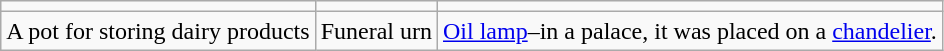<table Class = "wikitable" style="text-align:center">
<tr>
<td></td>
<td></td>
<td></td>
</tr>
<tr>
<td>A pot for storing dairy products</td>
<td>Funeral urn</td>
<td><a href='#'>Oil lamp</a>–in a palace, it was placed on a <a href='#'>chandelier</a>.</td>
</tr>
</table>
